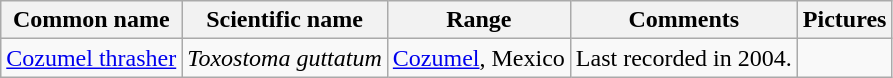<table class="wikitable">
<tr>
<th>Common name</th>
<th>Scientific name</th>
<th>Range</th>
<th class="unsortable">Comments</th>
<th>Pictures</th>
</tr>
<tr>
<td><a href='#'>Cozumel thrasher</a></td>
<td><em>Toxostoma guttatum</em></td>
<td><a href='#'>Cozumel</a>, Mexico</td>
<td>Last recorded in 2004.</td>
<td></td>
</tr>
</table>
